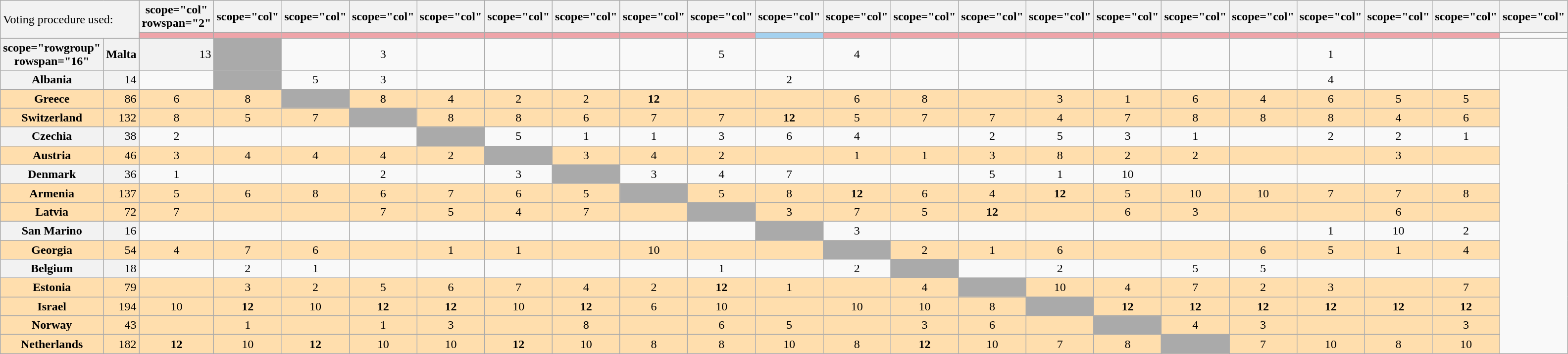<table class="wikitable plainrowheaders" style="text-align: center;">
<tr>
<td colspan="2" rowspan="2" style="text-align: left; background: #F2F2F2;">Voting procedure used:<br></td>
<th>scope="col" rowspan="2" </th>
<th>scope="col" </th>
<th>scope="col" </th>
<th>scope="col" </th>
<th>scope="col" </th>
<th>scope="col" </th>
<th>scope="col" </th>
<th>scope="col" </th>
<th>scope="col" </th>
<th>scope="col" </th>
<th>scope="col" </th>
<th>scope="col" </th>
<th>scope="col" </th>
<th>scope="col" </th>
<th>scope="col" </th>
<th>scope="col" </th>
<th>scope="col" </th>
<th>scope="col" </th>
<th>scope="col" </th>
<th>scope="col" </th>
<th>scope="col" </th>
</tr>
<tr>
<td style="background: #EFA4A9;"></td>
<td style="background: #EFA4A9;"></td>
<td style="background: #EFA4A9;"></td>
<td style="background: #EFA4A9;"></td>
<td style="background: #EFA4A9;"></td>
<td style="background: #EFA4A9;"></td>
<td style="background: #EFA4A9;"></td>
<td style="background: #EFA4A9;"></td>
<td style="background: #EFA4A9;"></td>
<td style="background: #A4D1EF;"></td>
<td style="background: #EFA4A9;"></td>
<td style="background: #EFA4A9;"></td>
<td style="background: #EFA4A9;"></td>
<td style="background: #EFA4A9;"></td>
<td style="background: #EFA4A9;"></td>
<td style="background: #EFA4A9;"></td>
<td style="background: #EFA4A9;"></td>
<td style="background: #EFA4A9;"></td>
<td style="background: #EFA4A9;"></td>
<td style="background: #EFA4A9;"></td>
</tr>
<tr>
<th>scope="rowgroup" rowspan="16" </th>
<th scope="row" style="background: #f2f2f2;">Malta</th>
<td style="text-align: right; background: #f2f2f2;">13</td>
<td style="background: #aaa;"></td>
<td></td>
<td>3</td>
<td></td>
<td></td>
<td></td>
<td></td>
<td>5</td>
<td></td>
<td>4</td>
<td></td>
<td></td>
<td></td>
<td></td>
<td></td>
<td></td>
<td>1</td>
<td></td>
<td></td>
<td></td>
</tr>
<tr>
<th scope="row" style="background: #f2f2f2;">Albania</th>
<td style="text-align: right; background: #f2f2f2;">14</td>
<td></td>
<td style="background: #aaa;"></td>
<td>5</td>
<td>3</td>
<td></td>
<td></td>
<td></td>
<td></td>
<td></td>
<td>2</td>
<td></td>
<td></td>
<td></td>
<td></td>
<td></td>
<td></td>
<td></td>
<td>4</td>
<td></td>
<td></td>
</tr>
<tr style="background:#ffdead;">
<th scope="row" style="background:#ffdead;">Greece</th>
<td style="text-align: right;">86</td>
<td>6</td>
<td>8</td>
<td style="background: #aaa;"></td>
<td>8</td>
<td>4</td>
<td>2</td>
<td>2</td>
<td><strong>12</strong></td>
<td></td>
<td></td>
<td>6</td>
<td>8</td>
<td></td>
<td>3</td>
<td>1</td>
<td>6</td>
<td>4</td>
<td>6</td>
<td>5</td>
<td>5</td>
</tr>
<tr style="background:#ffdead;">
<th scope="row" style="background:#ffdead;">Switzerland</th>
<td style="text-align: right;">132</td>
<td>8</td>
<td>5</td>
<td>7</td>
<td style="background: #aaa;"></td>
<td>8</td>
<td>8</td>
<td>6</td>
<td>7</td>
<td>7</td>
<td><strong>12</strong></td>
<td>5</td>
<td>7</td>
<td>7</td>
<td>4</td>
<td>7</td>
<td>8</td>
<td>8</td>
<td>8</td>
<td>4</td>
<td>6</td>
</tr>
<tr>
<th scope="row" style="background: #f2f2f2;">Czechia</th>
<td style="text-align: right; background: #f2f2f2;">38</td>
<td>2</td>
<td></td>
<td></td>
<td></td>
<td style="background: #aaa;"></td>
<td>5</td>
<td>1</td>
<td>1</td>
<td>3</td>
<td>6</td>
<td>4</td>
<td></td>
<td>2</td>
<td>5</td>
<td>3</td>
<td>1</td>
<td></td>
<td>2</td>
<td>2</td>
<td>1</td>
</tr>
<tr style="background:#ffdead;">
<th scope="row" style="background: #ffdead;">Austria</th>
<td style="text-align: right;">46</td>
<td>3</td>
<td>4</td>
<td>4</td>
<td>4</td>
<td>2</td>
<td style="background: #aaa;"></td>
<td>3</td>
<td>4</td>
<td>2</td>
<td></td>
<td>1</td>
<td>1</td>
<td>3</td>
<td>8</td>
<td>2</td>
<td>2</td>
<td></td>
<td></td>
<td>3</td>
<td></td>
</tr>
<tr>
<th scope="row" style="background: #f2f2f2;">Denmark</th>
<td style="text-align: right; background: #f2f2f2;">36</td>
<td>1</td>
<td></td>
<td></td>
<td>2</td>
<td></td>
<td>3</td>
<td style="background: #aaa;"></td>
<td>3</td>
<td>4</td>
<td>7</td>
<td></td>
<td></td>
<td>5</td>
<td>1</td>
<td>10</td>
<td></td>
<td></td>
<td></td>
<td></td>
<td></td>
</tr>
<tr style="background:#ffdead;">
<th scope="row" style="background:#ffdead;">Armenia</th>
<td style="text-align: right;">137</td>
<td>5</td>
<td>6</td>
<td>8</td>
<td>6</td>
<td>7</td>
<td>6</td>
<td>5</td>
<td style="background: #aaa;"></td>
<td>5</td>
<td>8</td>
<td><strong>12</strong></td>
<td>6</td>
<td>4</td>
<td><strong>12</strong></td>
<td>5</td>
<td>10</td>
<td>10</td>
<td>7</td>
<td>7</td>
<td>8</td>
</tr>
<tr style="background:#ffdead;">
<th scope="row" style="background: #ffdead;">Latvia</th>
<td style="text-align: right;">72</td>
<td>7</td>
<td></td>
<td></td>
<td>7</td>
<td>5</td>
<td>4</td>
<td>7</td>
<td></td>
<td style="background: #aaa;"></td>
<td>3</td>
<td>7</td>
<td>5</td>
<td><strong>12</strong></td>
<td></td>
<td>6</td>
<td>3</td>
<td></td>
<td></td>
<td>6</td>
<td></td>
</tr>
<tr>
<th scope="row" style="background: #f2f2f2;">San Marino</th>
<td style="text-align: right; background: #f2f2f2;">16</td>
<td></td>
<td></td>
<td></td>
<td></td>
<td></td>
<td></td>
<td></td>
<td></td>
<td></td>
<td style="background: #aaa;"></td>
<td>3</td>
<td></td>
<td></td>
<td></td>
<td></td>
<td></td>
<td></td>
<td>1</td>
<td>10</td>
<td>2</td>
</tr>
<tr style="background:#ffdead;">
<th scope="row" style="background: #ffdead;">Georgia</th>
<td style="text-align: right;">54</td>
<td>4</td>
<td>7</td>
<td>6</td>
<td></td>
<td>1</td>
<td>1</td>
<td></td>
<td>10</td>
<td></td>
<td></td>
<td style="background: #aaa;"></td>
<td>2</td>
<td>1</td>
<td>6</td>
<td></td>
<td></td>
<td>6</td>
<td>5</td>
<td>1</td>
<td>4</td>
</tr>
<tr>
<th scope="row" style="background: #f2f2f2;">Belgium</th>
<td style="text-align: right; background: #f2f2f2;">18</td>
<td></td>
<td>2</td>
<td>1</td>
<td></td>
<td></td>
<td></td>
<td></td>
<td></td>
<td>1</td>
<td></td>
<td>2</td>
<td style="background: #aaa;"></td>
<td></td>
<td>2</td>
<td></td>
<td>5</td>
<td>5</td>
<td></td>
<td></td>
<td></td>
</tr>
<tr style="background:#ffdead;">
<th scope="row" style="background:#ffdead">Estonia</th>
<td style="text-align: right;">79</td>
<td></td>
<td>3</td>
<td>2</td>
<td>5</td>
<td>6</td>
<td>7</td>
<td>4</td>
<td>2</td>
<td><strong>12</strong></td>
<td>1</td>
<td></td>
<td>4</td>
<td style="background: #aaa;"></td>
<td>10</td>
<td>4</td>
<td>7</td>
<td>2</td>
<td>3</td>
<td></td>
<td>7</td>
</tr>
<tr style="background:#ffdead;">
<th scope="row" style="background: #ffdead;">Israel</th>
<td style="text-align: right;">194</td>
<td>10</td>
<td><strong>12</strong></td>
<td>10</td>
<td><strong>12</strong></td>
<td><strong>12</strong></td>
<td>10</td>
<td><strong>12</strong></td>
<td>6</td>
<td>10</td>
<td></td>
<td>10</td>
<td>10</td>
<td>8</td>
<td style="background: #aaa;"></td>
<td><strong>12</strong></td>
<td><strong>12</strong></td>
<td><strong>12</strong></td>
<td><strong>12</strong></td>
<td><strong>12</strong></td>
<td><strong>12</strong></td>
</tr>
<tr style="background:#ffdead;">
<th scope="row" style="background: #ffdead;">Norway</th>
<td style="text-align: right;">43</td>
<td></td>
<td>1</td>
<td></td>
<td>1</td>
<td>3</td>
<td></td>
<td>8</td>
<td></td>
<td>6</td>
<td>5</td>
<td></td>
<td>3</td>
<td>6</td>
<td></td>
<td style="background: #aaa;"></td>
<td>4</td>
<td>3</td>
<td></td>
<td></td>
<td>3</td>
</tr>
<tr style="background:#ffdead;">
<th scope="row" style="background: #ffdead;">Netherlands</th>
<td style="text-align: right;">182</td>
<td><strong>12</strong></td>
<td>10</td>
<td><strong>12</strong></td>
<td>10</td>
<td>10</td>
<td><strong>12</strong></td>
<td>10</td>
<td>8</td>
<td>8</td>
<td>10</td>
<td>8</td>
<td><strong>12</strong></td>
<td>10</td>
<td>7</td>
<td>8</td>
<td style="background: #aaa;"></td>
<td>7</td>
<td>10</td>
<td>8</td>
<td>10</td>
</tr>
</table>
